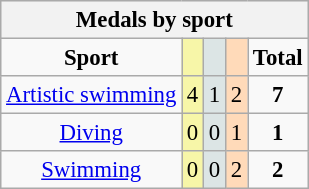<table class="wikitable" style="font-size:95%">
<tr style="background:#efefef;">
<th colspan=5><strong>Medals by sport</strong></th>
</tr>
<tr align=center>
<td><strong>Sport</strong></td>
<td bgcolor=#f7f6a8></td>
<td bgcolor=#dce5e5></td>
<td bgcolor=#ffdab9></td>
<td><strong>Total</strong></td>
</tr>
<tr align=center>
<td><a href='#'>Artistic swimming</a></td>
<td style="background:#F7F6A8;">4</td>
<td style="background:#DCE5E5;">1</td>
<td style="background:#FFDAB9;">2</td>
<td><strong>7</strong></td>
</tr>
<tr align=center>
<td><a href='#'>Diving</a></td>
<td style="background:#F7F6A8;">0</td>
<td style="background:#DCE5E5;">0</td>
<td style="background:#FFDAB9;">1</td>
<td><strong>1</strong></td>
</tr>
<tr align=center>
<td><a href='#'>Swimming</a></td>
<td style="background:#F7F6A8;">0</td>
<td style="background:#DCE5E5;">0</td>
<td style="background:#FFDAB9;">2</td>
<td><strong>2</strong></td>
</tr>
</table>
